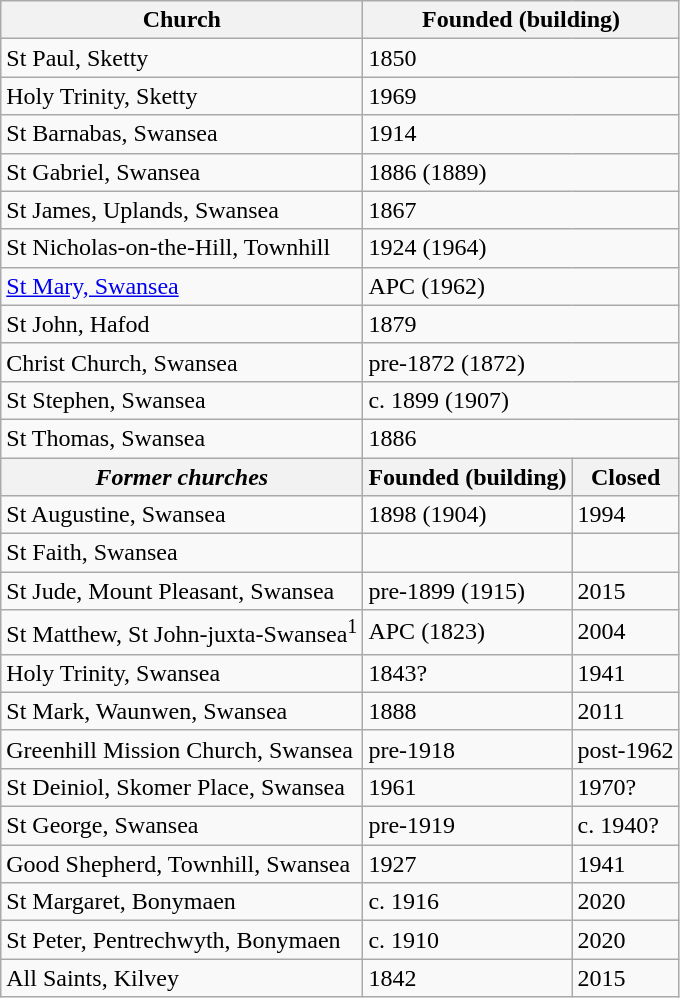<table class="wikitable">
<tr>
<th>Church</th>
<th colspan="2">Founded (building)</th>
</tr>
<tr>
<td>St Paul, Sketty</td>
<td colspan="2">1850</td>
</tr>
<tr>
<td>Holy Trinity, Sketty</td>
<td colspan="2">1969</td>
</tr>
<tr>
<td>St Barnabas, Swansea</td>
<td colspan="2">1914</td>
</tr>
<tr>
<td>St Gabriel, Swansea</td>
<td colspan="2">1886 (1889)</td>
</tr>
<tr>
<td>St James, Uplands, Swansea</td>
<td colspan="2">1867</td>
</tr>
<tr>
<td>St Nicholas-on-the-Hill, Townhill</td>
<td colspan="2">1924 (1964)</td>
</tr>
<tr>
<td><a href='#'>St Mary, Swansea</a></td>
<td colspan="2">APC (1962)</td>
</tr>
<tr>
<td>St John, Hafod</td>
<td colspan="2">1879</td>
</tr>
<tr>
<td>Christ Church, Swansea</td>
<td colspan="2">pre-1872 (1872)</td>
</tr>
<tr>
<td>St Stephen, Swansea</td>
<td colspan="2">c. 1899 (1907)</td>
</tr>
<tr>
<td>St Thomas, Swansea</td>
<td colspan="2">1886</td>
</tr>
<tr>
<th><em>Former churches</em></th>
<th>Founded (building)</th>
<th>Closed</th>
</tr>
<tr>
<td>St Augustine, Swansea</td>
<td>1898 (1904)</td>
<td>1994</td>
</tr>
<tr>
<td>St Faith, Swansea</td>
<td></td>
<td></td>
</tr>
<tr>
<td>St Jude, Mount Pleasant, Swansea</td>
<td>pre-1899 (1915)</td>
<td>2015</td>
</tr>
<tr>
<td>St Matthew, St John-juxta-Swansea<sup>1</sup></td>
<td>APC (1823)</td>
<td>2004</td>
</tr>
<tr>
<td>Holy Trinity, Swansea</td>
<td>1843?</td>
<td>1941</td>
</tr>
<tr>
<td>St Mark, Waunwen, Swansea</td>
<td>1888</td>
<td>2011</td>
</tr>
<tr>
<td>Greenhill Mission Church, Swansea</td>
<td>pre-1918</td>
<td>post-1962</td>
</tr>
<tr>
<td>St Deiniol, Skomer Place, Swansea</td>
<td>1961</td>
<td>1970?</td>
</tr>
<tr>
<td>St George, Swansea</td>
<td>pre-1919</td>
<td>c. 1940?</td>
</tr>
<tr>
<td>Good Shepherd, Townhill, Swansea</td>
<td>1927</td>
<td>1941</td>
</tr>
<tr>
<td>St Margaret, Bonymaen</td>
<td>c. 1916</td>
<td>2020</td>
</tr>
<tr>
<td>St Peter, Pentrechwyth, Bonymaen</td>
<td>c. 1910</td>
<td>2020</td>
</tr>
<tr>
<td>All Saints, Kilvey</td>
<td>1842</td>
<td>2015</td>
</tr>
</table>
